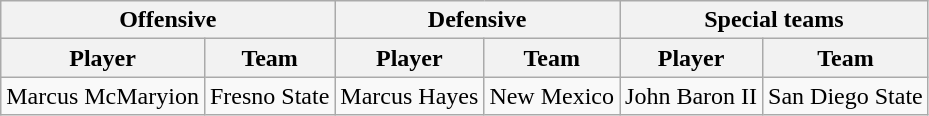<table class="wikitable">
<tr>
<th colspan="2">Offensive</th>
<th colspan="2">Defensive</th>
<th colspan="2">Special teams</th>
</tr>
<tr>
<th>Player</th>
<th>Team</th>
<th>Player</th>
<th>Team</th>
<th>Player</th>
<th>Team</th>
</tr>
<tr>
<td>Marcus McMaryion</td>
<td>Fresno State</td>
<td>Marcus Hayes</td>
<td>New Mexico</td>
<td>John Baron II</td>
<td>San Diego State</td>
</tr>
</table>
